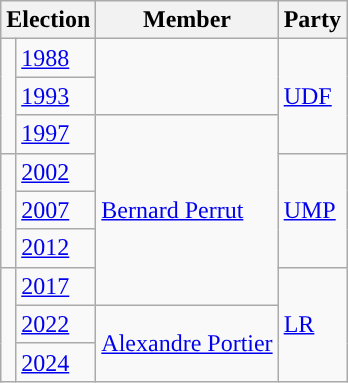<table class="wikitable">
<tr>
<th colspan=2>Election</th>
<th>Member</th>
<th>Party</th>
</tr>
<tr>
<td rowspan="3" style="background-color: "></td>
<td><a href='#'>1988</a></td>
<td rowspan="2"></td>
<td rowspan="3"><a href='#'>UDF</a></td>
</tr>
<tr>
<td><a href='#'>1993</a></td>
</tr>
<tr>
<td><a href='#'>1997</a></td>
<td rowspan="5"><a href='#'>Bernard Perrut</a></td>
</tr>
<tr>
<td rowspan="3" style="background-color: "></td>
<td><a href='#'>2002</a></td>
<td rowspan="3"><a href='#'>UMP</a></td>
</tr>
<tr>
<td><a href='#'>2007</a></td>
</tr>
<tr>
<td><a href='#'>2012</a></td>
</tr>
<tr>
<td rowspan="3" style="background-color: "></td>
<td><a href='#'>2017</a></td>
<td rowspan="3"><a href='#'>LR</a></td>
</tr>
<tr>
<td><a href='#'>2022</a></td>
<td rowspan="2"><a href='#'>Alexandre Portier</a></td>
</tr>
<tr>
<td><a href='#'>2024</a></td>
</tr>
</table>
